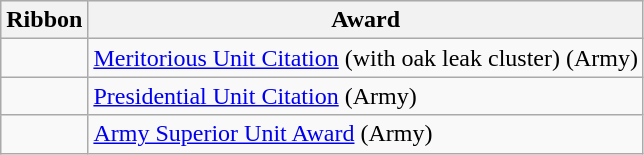<table class="wikitable">
<tr style="background:#efefef;">
<th>Ribbon</th>
<th>Award</th>
</tr>
<tr>
<td></td>
<td><a href='#'>Meritorious Unit Citation</a> (with oak leak cluster) (Army)</td>
</tr>
<tr>
<td></td>
<td><a href='#'>Presidential Unit Citation</a> (Army)</td>
</tr>
<tr>
<td></td>
<td><a href='#'>Army Superior Unit Award</a> (Army)</td>
</tr>
</table>
